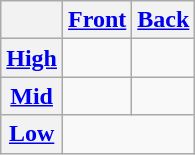<table class="wikitable" style="text-align:center">
<tr>
<th></th>
<th><a href='#'>Front</a></th>
<th><a href='#'>Back</a></th>
</tr>
<tr>
<th><a href='#'>High</a></th>
<td> </td>
<td> </td>
</tr>
<tr>
<th><a href='#'>Mid</a></th>
<td> </td>
<td> </td>
</tr>
<tr>
<th><a href='#'>Low</a></th>
<td colspan="2"> </td>
</tr>
</table>
